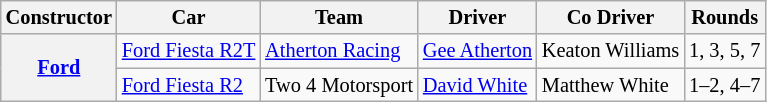<table class=wikitable style="font-size:85%">
<tr>
<th>Constructor</th>
<th>Car</th>
<th>Team</th>
<th>Driver</th>
<th>Co Driver</th>
<th>Rounds</th>
</tr>
<tr>
<th rowspan="2"><a href='#'>Ford</a></th>
<td><a href='#'>Ford Fiesta R2T</a></td>
<td> <a href='#'>Atherton Racing</a></td>
<td> <a href='#'>Gee Atherton</a></td>
<td> Keaton Williams</td>
<td>1, 3, 5, 7</td>
</tr>
<tr>
<td><a href='#'>Ford Fiesta R2</a></td>
<td> Two 4 Motorsport</td>
<td> <a href='#'>David White</a></td>
<td> Matthew White</td>
<td>1–2, 4–7</td>
</tr>
</table>
